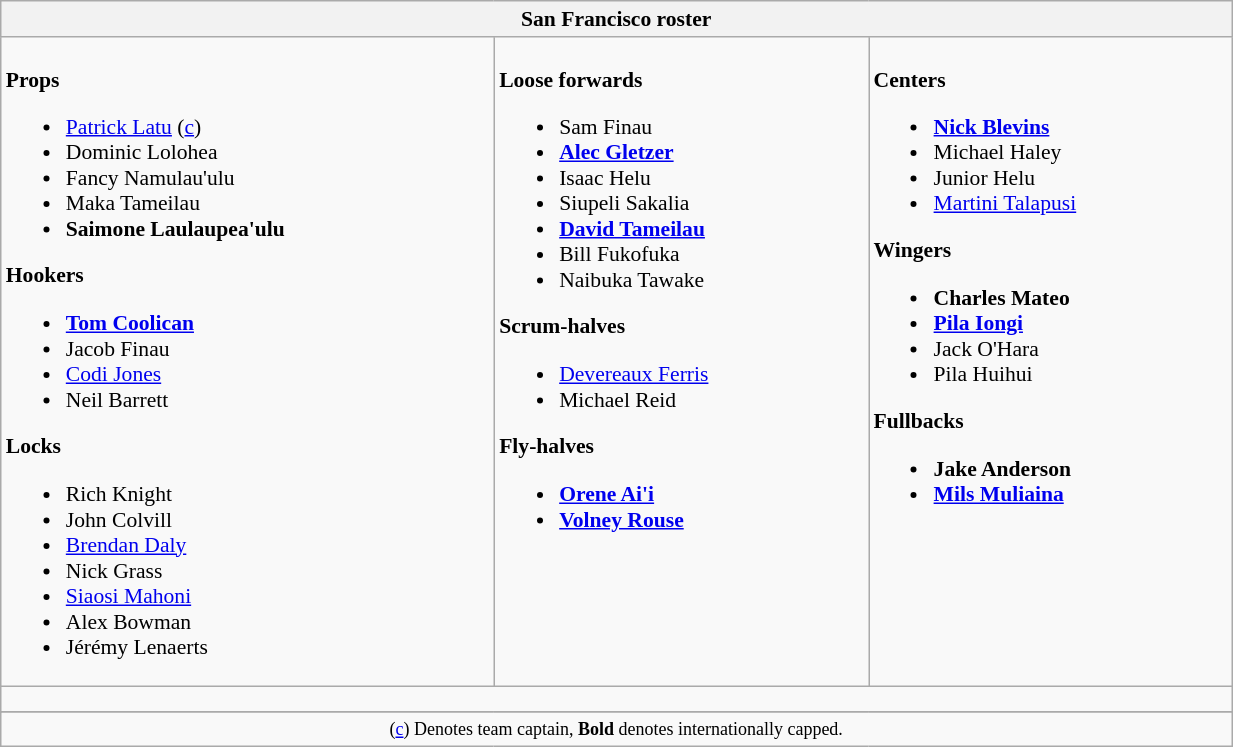<table class="wikitable" style="text-align:left; font-size:90%; width:65%">
<tr>
<th colspan="100%">San Francisco roster</th>
</tr>
<tr valign="top">
<td><br><strong>Props</strong><ul><li> <a href='#'>Patrick Latu</a> (<a href='#'>c</a>)</li><li> Dominic Lolohea</li><li> Fancy Namulau'ulu</li><li> Maka Tameilau</li><li> <strong>Saimone Laulaupea'ulu</strong></li></ul><strong>Hookers</strong><ul><li> <strong><a href='#'>Tom Coolican</a></strong></li><li> Jacob Finau</li><li> <a href='#'>Codi Jones</a></li><li> Neil Barrett</li></ul><strong>Locks</strong><ul><li> Rich Knight</li><li> John Colvill</li><li> <a href='#'>Brendan Daly</a></li><li> Nick Grass</li><li> <a href='#'>Siaosi Mahoni</a></li><li> Alex Bowman</li><li> Jérémy Lenaerts</li></ul></td>
<td><br><strong>Loose forwards</strong><ul><li> Sam Finau</li><li> <strong><a href='#'>Alec Gletzer</a></strong></li><li> Isaac Helu</li><li> Siupeli Sakalia</li><li> <strong><a href='#'>David Tameilau</a></strong></li><li> Bill Fukofuka</li><li> Naibuka Tawake</li></ul><strong>Scrum-halves</strong><ul><li> <a href='#'>Devereaux Ferris</a></li><li> Michael Reid</li></ul><strong>Fly-halves</strong><ul><li> <strong><a href='#'>Orene Ai'i</a></strong></li><li> <strong><a href='#'>Volney Rouse</a></strong></li></ul></td>
<td><br><strong>Centers</strong><ul><li> <strong><a href='#'>Nick Blevins</a></strong></li><li> Michael Haley</li><li> Junior Helu</li><li> <a href='#'>Martini Talapusi</a></li></ul><strong>Wingers</strong><ul><li> <strong>Charles Mateo</strong></li><li> <strong><a href='#'>Pila Iongi</a></strong></li><li> Jack O'Hara</li><li> Pila Huihui</li></ul><strong>Fullbacks</strong><ul><li> <strong>Jake Anderson</strong></li><li> <strong><a href='#'>Mils Muliaina</a></strong></li></ul></td>
</tr>
<tr>
<td colspan="100%" style="height: 10px;"></td>
</tr>
<tr>
</tr>
<tr>
<td colspan="100%" style="text-align:center;"><small>(<a href='#'>c</a>) Denotes team captain, <strong>Bold</strong> denotes internationally capped.</small></td>
</tr>
</table>
